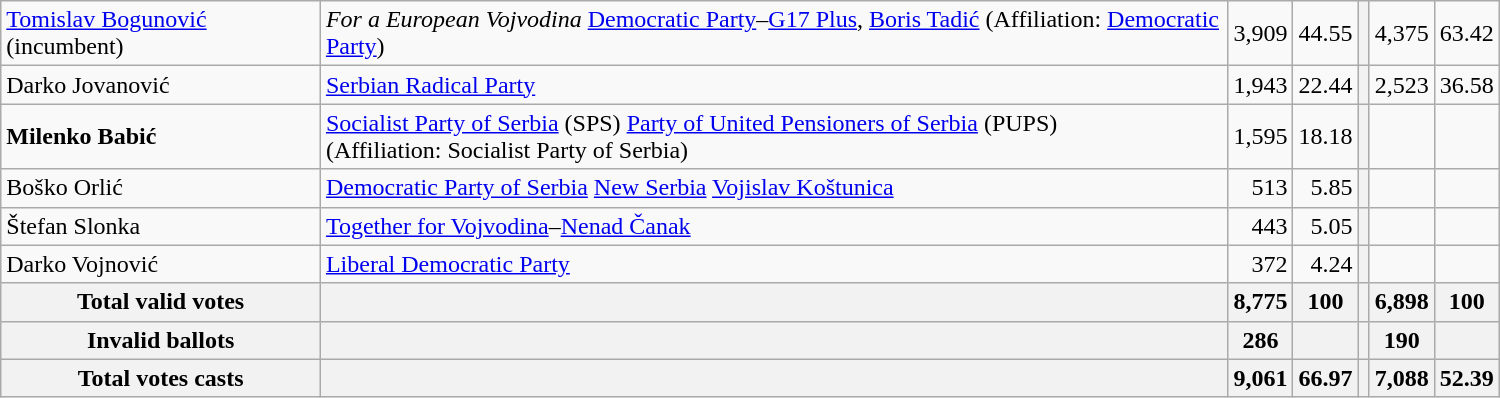<table style="width:1000px;" class="wikitable">
<tr>
<td align="left"><a href='#'>Tomislav Bogunović</a> (incumbent)</td>
<td align="left"><em>For a European Vojvodina</em> <a href='#'>Democratic Party</a>–<a href='#'>G17 Plus</a>, <a href='#'>Boris Tadić</a> (Affiliation: <a href='#'>Democratic Party</a>)</td>
<td align="right">3,909</td>
<td align="right">44.55</td>
<th align="left"></th>
<td align="right">4,375</td>
<td align="right">63.42</td>
</tr>
<tr>
<td align="left">Darko Jovanović</td>
<td align="left"><a href='#'>Serbian Radical Party</a></td>
<td align="right">1,943</td>
<td align="right">22.44</td>
<th align="left"></th>
<td align="right">2,523</td>
<td align="right">36.58</td>
</tr>
<tr>
<td align="left"><strong>Milenko Babić</strong></td>
<td align="left"><a href='#'>Socialist Party of Serbia</a> (SPS) <a href='#'>Party of United Pensioners of Serbia</a> (PUPS)<br>(Affiliation: Socialist Party of Serbia)</td>
<td align="right">1,595</td>
<td align="right">18.18</td>
<th align="left"></th>
<td align="right"></td>
<td align="right"></td>
</tr>
<tr>
<td align="left">Boško Orlić</td>
<td align="left"><a href='#'>Democratic Party of Serbia</a> <a href='#'>New Serbia</a> <a href='#'>Vojislav Koštunica</a></td>
<td align="right">513</td>
<td align="right">5.85</td>
<th align="left"></th>
<td align="right"></td>
<td align="right"></td>
</tr>
<tr>
<td align="left">Štefan Slonka</td>
<td align="left"><a href='#'>Together for Vojvodina</a>–<a href='#'>Nenad Čanak</a></td>
<td align="right">443</td>
<td align="right">5.05</td>
<th align="left"></th>
<td align="right"></td>
<td align="right"></td>
</tr>
<tr>
<td align="left">Darko Vojnović</td>
<td align="left"><a href='#'>Liberal Democratic Party</a></td>
<td align="right">372</td>
<td align="right">4.24</td>
<th align="left"></th>
<td align="right"></td>
<td align="right"></td>
</tr>
<tr>
<th align="left">Total valid votes</th>
<th align="left"></th>
<th align="right">8,775</th>
<th align="right">100</th>
<th align="left"></th>
<th align="right">6,898</th>
<th align="right">100</th>
</tr>
<tr>
<th align="left">Invalid ballots</th>
<th align="left"></th>
<th align="right">286</th>
<th align="right"></th>
<th align="left"></th>
<th align="right">190</th>
<th align="right"></th>
</tr>
<tr>
<th align="left">Total votes casts</th>
<th align="left"></th>
<th align="right">9,061</th>
<th align="right">66.97</th>
<th align="left"></th>
<th align="right">7,088</th>
<th align="right">52.39</th>
</tr>
</table>
